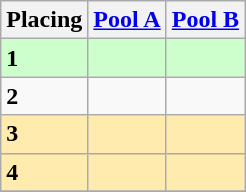<table class=wikitable style="border:1px solid #AAAAAA;">
<tr>
<th>Placing</th>
<th><a href='#'>Pool A</a></th>
<th><a href='#'>Pool B</a></th>
</tr>
<tr style="background: #ccffcc;">
<td><strong>1</strong></td>
<td></td>
<td></td>
</tr>
<tr>
<td><strong>2</strong></td>
<td></td>
<td></td>
</tr>
<tr style="background: #ffebad;">
<td><strong>3</strong></td>
<td></td>
<td></td>
</tr>
<tr style="background: #ffebad;">
<td><strong>4</strong></td>
<td></td>
<td></td>
</tr>
<tr>
</tr>
</table>
